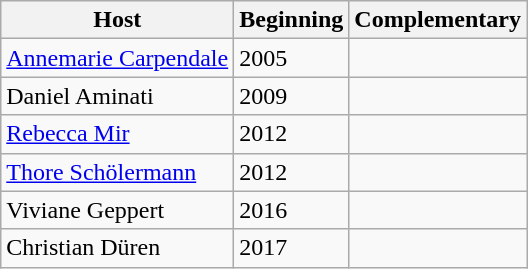<table class="wikitable">
<tr>
<th>Host</th>
<th>Beginning</th>
<th>Complementary</th>
</tr>
<tr>
<td><a href='#'>Annemarie Carpendale</a></td>
<td>2005</td>
<td></td>
</tr>
<tr>
<td>Daniel Aminati</td>
<td>2009</td>
<td></td>
</tr>
<tr>
<td><a href='#'>Rebecca Mir</a></td>
<td>2012</td>
<td></td>
</tr>
<tr>
<td><a href='#'>Thore Schölermann</a></td>
<td>2012</td>
<td></td>
</tr>
<tr>
<td>Viviane Geppert</td>
<td>2016</td>
<td></td>
</tr>
<tr>
<td>Christian Düren</td>
<td>2017</td>
<td></td>
</tr>
</table>
